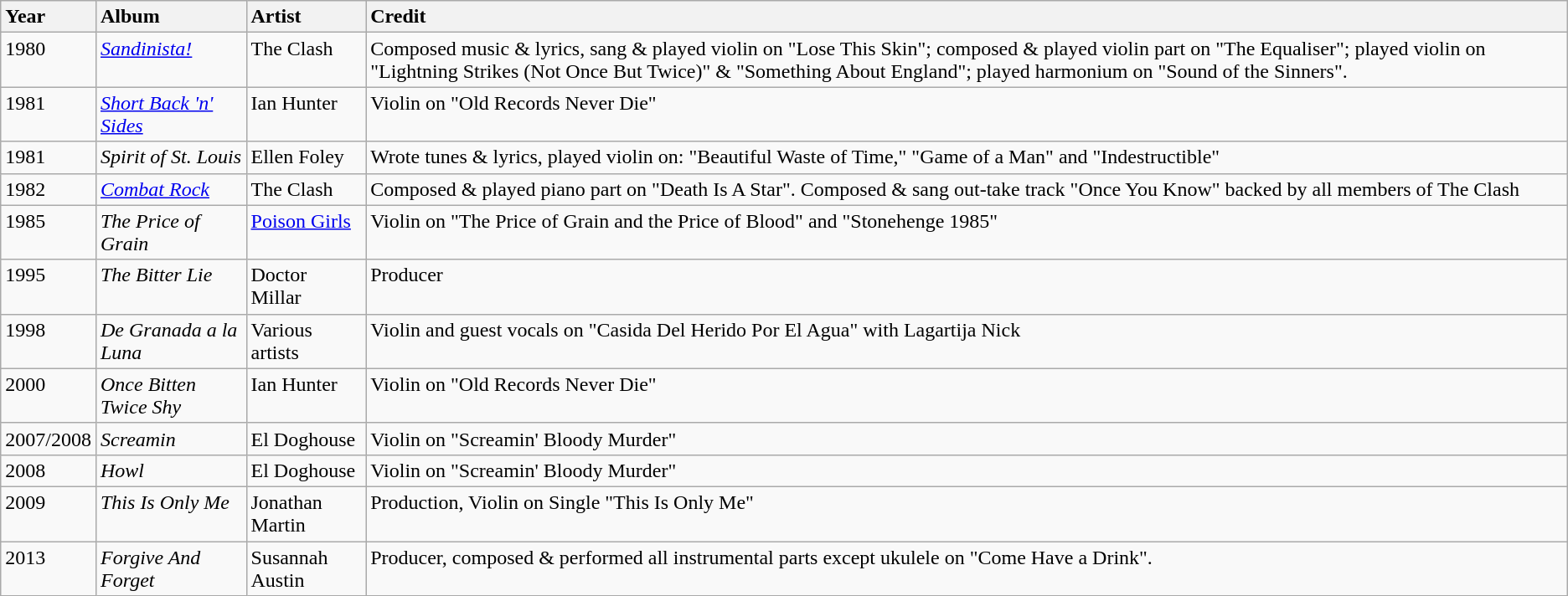<table class="wikitable">
<tr>
<th style="vertical-align:top; text-align:left; width:40px;">Year</th>
<th style="text-align:left; vertical-align:top;">Album</th>
<th style="text-align:left; vertical-align:top;">Artist</th>
<th style="text-align:left; vertical-align:top;">Credit</th>
</tr>
<tr style="text-align:left; vertical-align:top;">
<td>1980</td>
<td><em><a href='#'>Sandinista!</a></em></td>
<td>The Clash</td>
<td>Composed music & lyrics, sang & played violin on "Lose This Skin"; composed & played violin part on "The Equaliser"; played violin on "Lightning Strikes (Not Once But Twice)" & "Something About England"; played harmonium on "Sound of the Sinners".</td>
</tr>
<tr style="text-align:left; vertical-align:top;">
<td>1981</td>
<td><em><a href='#'>Short Back 'n' Sides</a></em></td>
<td>Ian Hunter</td>
<td>Violin on "Old Records Never Die"</td>
</tr>
<tr style="text-align:left; vertical-align:top;">
<td>1981</td>
<td><em>Spirit of St. Louis</em></td>
<td>Ellen Foley</td>
<td>Wrote tunes & lyrics, played violin on: "Beautiful Waste of Time," "Game of a Man" and "Indestructible"</td>
</tr>
<tr style="text-align:left; vertical-align:top;">
<td>1982</td>
<td><em><a href='#'>Combat Rock</a></em></td>
<td>The Clash</td>
<td>Composed & played piano part on "Death Is A Star". Composed & sang out-take track "Once You Know" backed by all members of The Clash</td>
</tr>
<tr style="text-align:left; vertical-align:top;">
<td>1985</td>
<td><em>The Price of Grain</em></td>
<td><a href='#'>Poison Girls</a></td>
<td>Violin on "The Price of Grain and the Price of Blood" and "Stonehenge 1985"</td>
</tr>
<tr style="text-align:left; vertical-align:top;">
<td>1995</td>
<td><em>The Bitter Lie</em></td>
<td>Doctor Millar</td>
<td>Producer</td>
</tr>
<tr style="text-align:left; vertical-align:top;">
<td>1998</td>
<td><em>De Granada a la Luna</em></td>
<td>Various artists</td>
<td>Violin and guest vocals on "Casida Del Herido Por El Agua" with Lagartija Nick</td>
</tr>
<tr style="text-align:left; vertical-align:top;">
<td>2000</td>
<td><em>Once Bitten Twice Shy</em></td>
<td>Ian Hunter</td>
<td>Violin on "Old Records Never Die"</td>
</tr>
<tr style="text-align:left; vertical-align:top;">
<td>2007/2008</td>
<td><em>Screamin</em></td>
<td>El Doghouse</td>
<td>Violin on "Screamin' Bloody Murder"</td>
</tr>
<tr style="text-align:left; vertical-align:top;">
<td>2008</td>
<td><em>Howl</em></td>
<td>El Doghouse</td>
<td>Violin on "Screamin' Bloody Murder"</td>
</tr>
<tr style="text-align:left; vertical-align:top;">
<td>2009</td>
<td><em>This Is Only Me</em></td>
<td>Jonathan Martin</td>
<td>Production, Violin on Single "This Is Only Me"</td>
</tr>
<tr style="text-align:left; vertical-align:top;">
<td>2013</td>
<td><em>Forgive And Forget</em></td>
<td>Susannah Austin</td>
<td>Producer, composed & performed all instrumental parts except ukulele on "Come Have a Drink".</td>
</tr>
</table>
